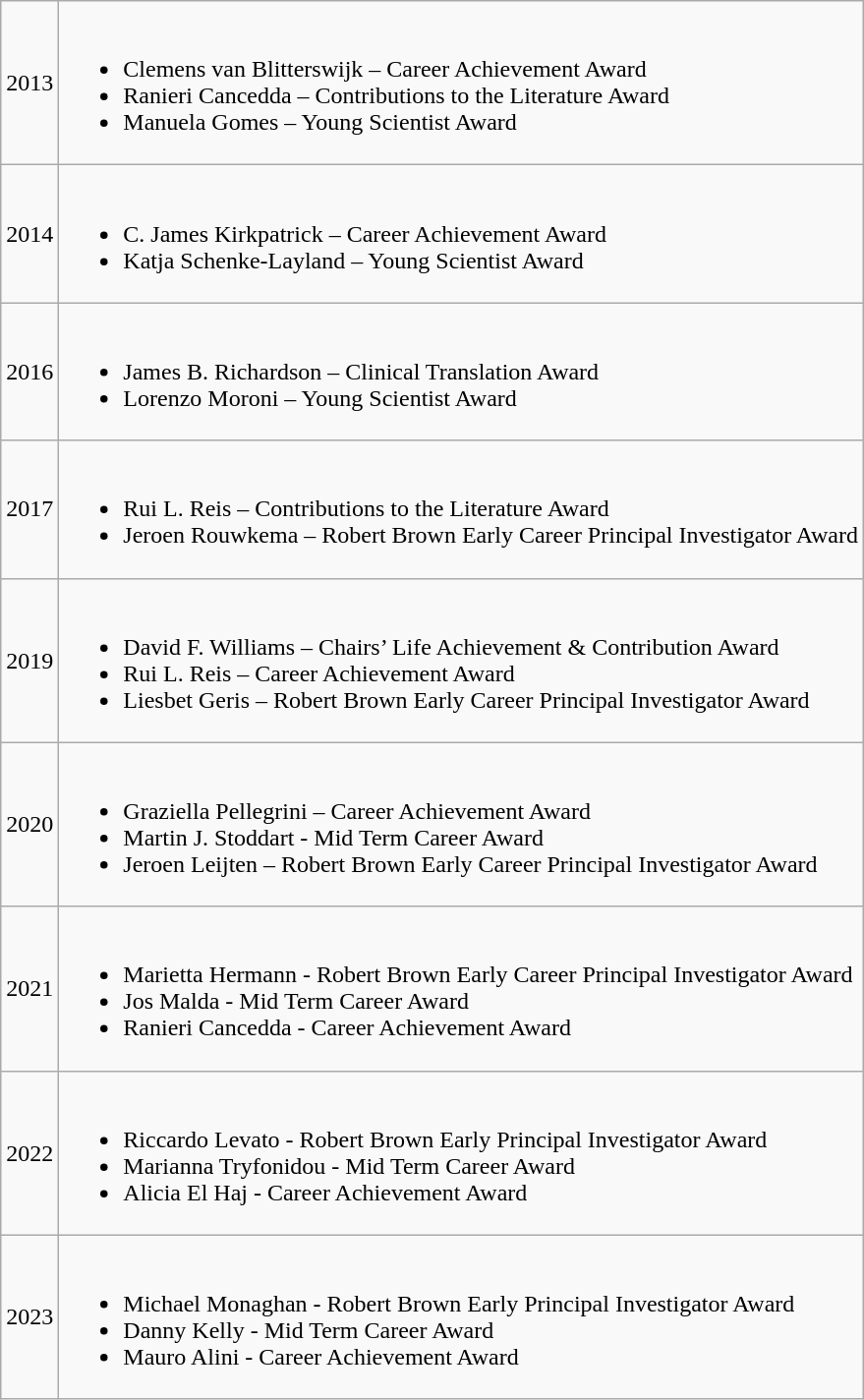<table class="wikitable">
<tr>
<td>2013</td>
<td><br><ul><li>Clemens van Blitterswijk – Career Achievement Award</li><li>Ranieri Cancedda – Contributions to the Literature Award</li><li>Manuela Gomes – Young Scientist Award</li></ul></td>
</tr>
<tr>
<td>2014</td>
<td><br><ul><li>C. James Kirkpatrick – Career Achievement Award</li><li>Katja Schenke-Layland – Young Scientist Award</li></ul></td>
</tr>
<tr>
<td>2016</td>
<td><br><ul><li>James B. Richardson – Clinical Translation Award</li><li>Lorenzo Moroni – Young Scientist Award</li></ul></td>
</tr>
<tr>
<td>2017</td>
<td><br><ul><li>Rui L. Reis – Contributions to the Literature Award</li><li>Jeroen Rouwkema – Robert Brown Early Career Principal Investigator Award</li></ul></td>
</tr>
<tr>
<td>2019</td>
<td><br><ul><li>David F. Williams – Chairs’ Life Achievement & Contribution Award</li><li>Rui L. Reis – Career Achievement Award</li><li>Liesbet Geris – Robert Brown Early Career Principal Investigator Award</li></ul></td>
</tr>
<tr>
<td>2020</td>
<td><br><ul><li>Graziella Pellegrini – Career Achievement Award</li><li>Martin J. Stoddart - Mid Term Career Award</li><li>Jeroen Leijten – Robert Brown Early Career Principal Investigator Award</li></ul></td>
</tr>
<tr>
<td>2021</td>
<td><br><ul><li>Marietta Hermann - Robert Brown Early Career Principal Investigator Award</li><li>Jos Malda - Mid Term Career Award</li><li>Ranieri Cancedda - Career Achievement Award</li></ul></td>
</tr>
<tr>
<td>2022</td>
<td><br><ul><li>Riccardo Levato - Robert Brown Early Principal Investigator Award</li><li>Marianna Tryfonidou - Mid Term Career Award</li><li>Alicia El Haj - Career Achievement Award</li></ul></td>
</tr>
<tr>
<td>2023</td>
<td><br><ul><li>Michael Monaghan - Robert Brown Early Principal Investigator Award</li><li>Danny Kelly - Mid Term Career Award</li><li>Mauro Alini - Career Achievement Award</li></ul></td>
</tr>
</table>
